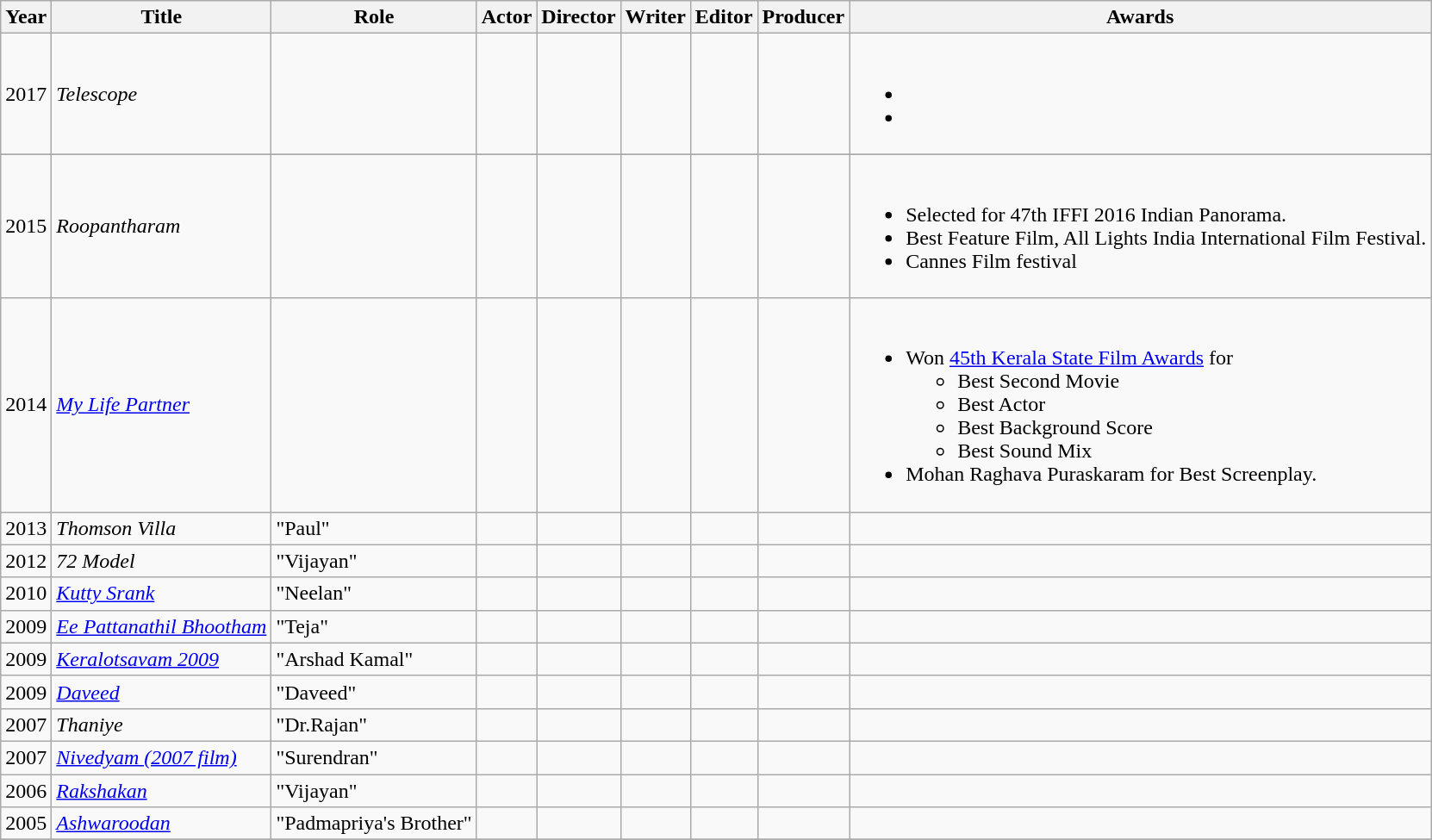<table class="wikitable">
<tr>
<th>Year</th>
<th>Title</th>
<th>Role</th>
<th>Actor</th>
<th>Director</th>
<th>Writer</th>
<th>Editor</th>
<th>Producer</th>
<th>Awards</th>
</tr>
<tr>
<td>2017</td>
<td><em>Telescope</em></td>
<td></td>
<td></td>
<td></td>
<td></td>
<td></td>
<td></td>
<td><br><ul><li></li><li></li></ul></td>
</tr>
<tr>
</tr>
<tr>
<td>2015</td>
<td><em>Roopantharam</em></td>
<td></td>
<td></td>
<td></td>
<td></td>
<td></td>
<td></td>
<td><br><ul><li>Selected for 47th IFFI 2016 Indian Panorama.</li><li>Best Feature Film, All Lights India International Film Festival.</li><li>Cannes Film festival</li></ul></td>
</tr>
<tr>
<td>2014</td>
<td><em><a href='#'>My Life Partner</a></em></td>
<td></td>
<td></td>
<td></td>
<td></td>
<td></td>
<td></td>
<td><br><ul><li>Won  <a href='#'>45th Kerala State Film Awards</a> for<ul><li>Best Second Movie</li><li>Best Actor</li><li>Best Background Score</li><li>Best Sound Mix</li></ul></li><li>Mohan Raghava Puraskaram for Best Screenplay.</li></ul></td>
</tr>
<tr>
<td>2013</td>
<td><em>Thomson Villa</em></td>
<td>"Paul"</td>
<td></td>
<td></td>
<td></td>
<td></td>
<td></td>
<td></td>
</tr>
<tr>
<td>2012</td>
<td><em>72 Model</em></td>
<td>"Vijayan"</td>
<td></td>
<td></td>
<td></td>
<td></td>
<td></td>
<td></td>
</tr>
<tr>
<td>2010</td>
<td><em><a href='#'>Kutty Srank</a></em></td>
<td>"Neelan"</td>
<td></td>
<td></td>
<td></td>
<td></td>
<td></td>
<td></td>
</tr>
<tr>
<td>2009</td>
<td><em><a href='#'>Ee Pattanathil Bhootham</a></em></td>
<td>"Teja"</td>
<td></td>
<td></td>
<td></td>
<td></td>
<td></td>
<td></td>
</tr>
<tr>
<td>2009</td>
<td><em><a href='#'>Keralotsavam 2009</a></em></td>
<td>"Arshad Kamal"</td>
<td></td>
<td></td>
<td></td>
<td></td>
<td></td>
<td></td>
</tr>
<tr>
<td>2009</td>
<td><em><a href='#'>Daveed</a></em></td>
<td>"Daveed"</td>
<td></td>
<td></td>
<td></td>
<td></td>
<td></td>
<td></td>
</tr>
<tr>
<td>2007</td>
<td><em>Thaniye</em></td>
<td>"Dr.Rajan"</td>
<td></td>
<td></td>
<td></td>
<td></td>
<td></td>
<td></td>
</tr>
<tr>
<td>2007</td>
<td><em><a href='#'>Nivedyam (2007 film)</a></em></td>
<td>"Surendran"</td>
<td></td>
<td></td>
<td></td>
<td></td>
<td></td>
<td></td>
</tr>
<tr>
<td>2006</td>
<td><em><a href='#'>Rakshakan</a></em></td>
<td>"Vijayan"</td>
<td></td>
<td></td>
<td></td>
<td></td>
<td></td>
<td></td>
</tr>
<tr>
<td>2005</td>
<td><em><a href='#'>Ashwaroodan</a></em></td>
<td>"Padmapriya's Brother"</td>
<td></td>
<td></td>
<td></td>
<td></td>
<td></td>
<td></td>
</tr>
<tr>
</tr>
</table>
